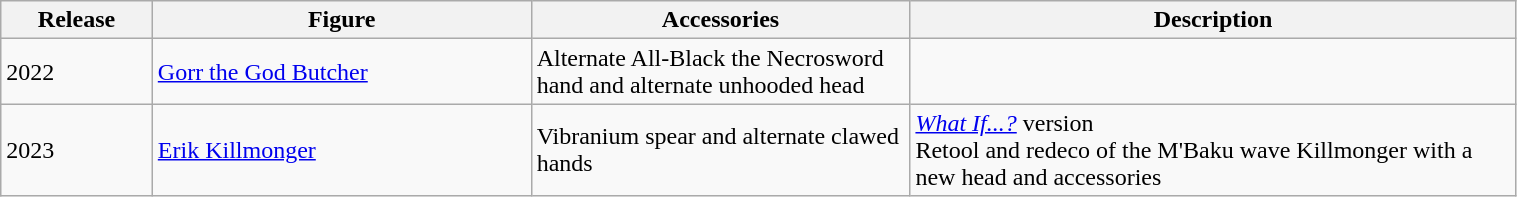<table class="wikitable" style="width:80%;">
<tr>
<th width=10%>Release</th>
<th width=25%>Figure</th>
<th width=25%>Accessories</th>
<th width=40%>Description</th>
</tr>
<tr>
<td>2022</td>
<td><a href='#'>Gorr the God Butcher</a></td>
<td>Alternate All-Black the Necrosword hand and alternate unhooded head</td>
<td></td>
</tr>
<tr>
<td>2023</td>
<td><a href='#'>Erik Killmonger</a></td>
<td>Vibranium spear and alternate clawed hands</td>
<td><em><a href='#'>What If...?</a></em> version<br>Retool and redeco of the M'Baku wave Killmonger with a new head and accessories</td>
</tr>
</table>
